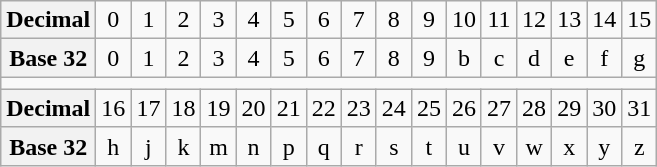<table class="wikitable" style="text-align:center">
<tr>
<th>Decimal</th>
<td>0</td>
<td>1</td>
<td>2</td>
<td>3</td>
<td>4</td>
<td>5</td>
<td>6</td>
<td>7</td>
<td>8</td>
<td>9</td>
<td>10</td>
<td>11</td>
<td>12</td>
<td>13</td>
<td>14</td>
<td>15</td>
</tr>
<tr>
<th>Base 32</th>
<td>0</td>
<td>1</td>
<td>2</td>
<td>3</td>
<td>4</td>
<td>5</td>
<td>6</td>
<td>7</td>
<td>8</td>
<td>9</td>
<td>b</td>
<td>c</td>
<td>d</td>
<td>e</td>
<td>f</td>
<td>g</td>
</tr>
<tr>
<td style="font: 0.5em/0.5em serif;" colspan="20"> </td>
</tr>
<tr>
<th>Decimal</th>
<td>16</td>
<td>17</td>
<td>18</td>
<td>19</td>
<td>20</td>
<td>21</td>
<td>22</td>
<td>23</td>
<td>24</td>
<td>25</td>
<td>26</td>
<td>27</td>
<td>28</td>
<td>29</td>
<td>30</td>
<td>31</td>
</tr>
<tr>
<th>Base 32</th>
<td>h</td>
<td>j</td>
<td>k</td>
<td>m</td>
<td>n</td>
<td>p</td>
<td>q</td>
<td>r</td>
<td>s</td>
<td>t</td>
<td>u</td>
<td>v</td>
<td>w</td>
<td>x</td>
<td>y</td>
<td>z</td>
</tr>
</table>
